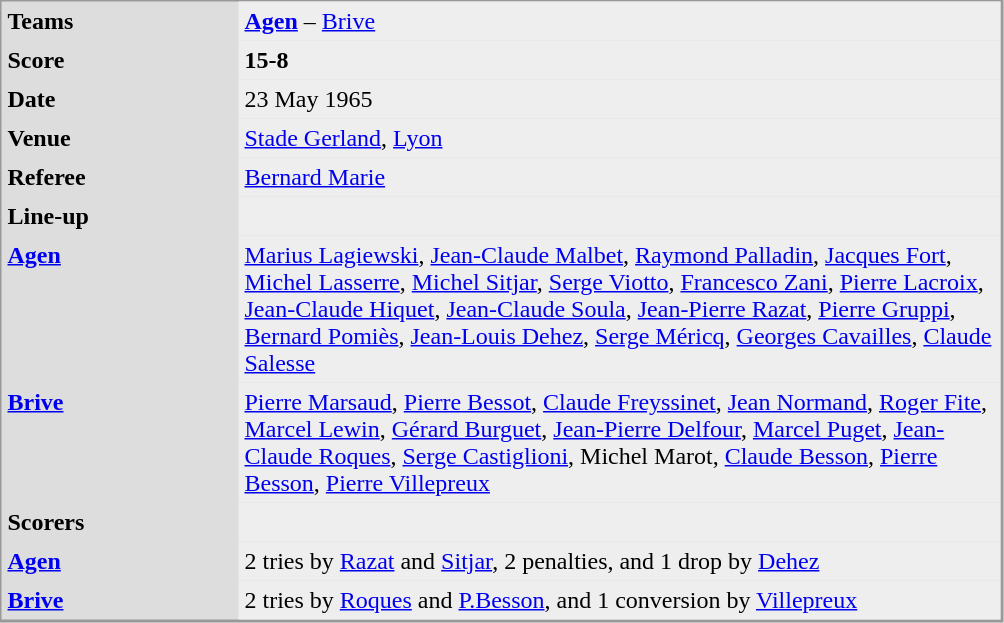<table align="left" cellpadding="4" cellspacing="0"  style="margin: 0 0 0 0; border: 1px solid #999; border-right-width: 2px; border-bottom-width: 2px; background-color: #DDDDDD">
<tr>
<td width="150" valign="top"><strong>Teams</strong></td>
<td width="500" bgcolor=#EEEEEE><strong><a href='#'>Agen</a></strong> – <a href='#'>Brive</a></td>
</tr>
<tr>
<td valign="top"><strong>Score</strong></td>
<td bgcolor=#EEEEEE><strong>15-8</strong></td>
</tr>
<tr>
<td valign="top"><strong>Date</strong></td>
<td bgcolor=#EEEEEE>23 May 1965</td>
</tr>
<tr>
<td valign="top"><strong>Venue</strong></td>
<td bgcolor=#EEEEEE><a href='#'>Stade Gerland</a>, <a href='#'>Lyon</a></td>
</tr>
<tr>
<td valign="top"><strong>Referee</strong></td>
<td bgcolor=#EEEEEE><a href='#'>Bernard Marie</a></td>
</tr>
<tr>
<td valign="top"><strong>Line-up</strong></td>
<td bgcolor=#EEEEEE></td>
</tr>
<tr>
<td valign="top"><strong> <a href='#'>Agen</a> </strong></td>
<td bgcolor=#EEEEEE><a href='#'>Marius Lagiewski</a>, <a href='#'>Jean-Claude Malbet</a>, <a href='#'>Raymond Palladin</a>, <a href='#'>Jacques Fort</a>, <a href='#'>Michel Lasserre</a>, <a href='#'>Michel Sitjar</a>, <a href='#'>Serge Viotto</a>, <a href='#'>Francesco Zani</a>, <a href='#'>Pierre Lacroix</a>, <a href='#'>Jean-Claude Hiquet</a>, <a href='#'>Jean-Claude Soula</a>, <a href='#'>Jean-Pierre Razat</a>, <a href='#'>Pierre Gruppi</a>, <a href='#'>Bernard Pomiès</a>, <a href='#'>Jean-Louis Dehez</a>, <a href='#'>Serge Méricq</a>, <a href='#'>Georges Cavailles</a>, <a href='#'>Claude Salesse</a></td>
</tr>
<tr>
<td valign="top"><strong><a href='#'>Brive</a></strong></td>
<td bgcolor=#EEEEEE><a href='#'>Pierre Marsaud</a>, <a href='#'>Pierre Bessot</a>, <a href='#'>Claude Freyssinet</a>, <a href='#'>Jean Normand</a>, <a href='#'>Roger Fite</a>, <a href='#'>Marcel Lewin</a>, <a href='#'>Gérard Burguet</a>, <a href='#'>Jean-Pierre Delfour</a>, <a href='#'>Marcel Puget</a>, <a href='#'>Jean-Claude Roques</a>, <a href='#'>Serge Castiglioni</a>, Michel Marot, <a href='#'>Claude Besson</a>, <a href='#'>Pierre Besson</a>, <a href='#'>Pierre Villepreux</a></td>
</tr>
<tr>
<td valign="top"><strong>Scorers</strong></td>
<td bgcolor=#EEEEEE></td>
</tr>
<tr>
<td valign="top"><strong><a href='#'>Agen</a>  </strong></td>
<td bgcolor=#EEEEEE>2 tries by <a href='#'>Razat</a> and <a href='#'>Sitjar</a>, 2 penalties, and 1 drop by <a href='#'>Dehez</a></td>
</tr>
<tr>
<td valign="top"><strong><a href='#'>Brive</a></strong></td>
<td bgcolor=#EEEEEE>2 tries by <a href='#'>Roques</a> and <a href='#'>P.Besson</a>, and 1 conversion by <a href='#'>Villepreux</a></td>
</tr>
</table>
